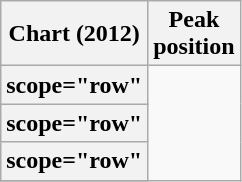<table class="wikitable plainrowheaders sortable" style="text-align:center;">
<tr>
<th scope="col">Chart (2012)</th>
<th scope="col">Peak<br>position</th>
</tr>
<tr>
<th>scope="row" </th>
</tr>
<tr>
<th>scope="row" </th>
</tr>
<tr>
<th>scope="row" </th>
</tr>
<tr>
</tr>
</table>
